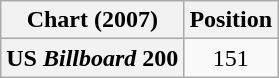<table class="wikitable plainrowheaders">
<tr>
<th scope="col">Chart (2007)</th>
<th scope="col">Position</th>
</tr>
<tr>
<th scope="row">US <em>Billboard</em> 200</th>
<td style="text-align:center;">151</td>
</tr>
</table>
